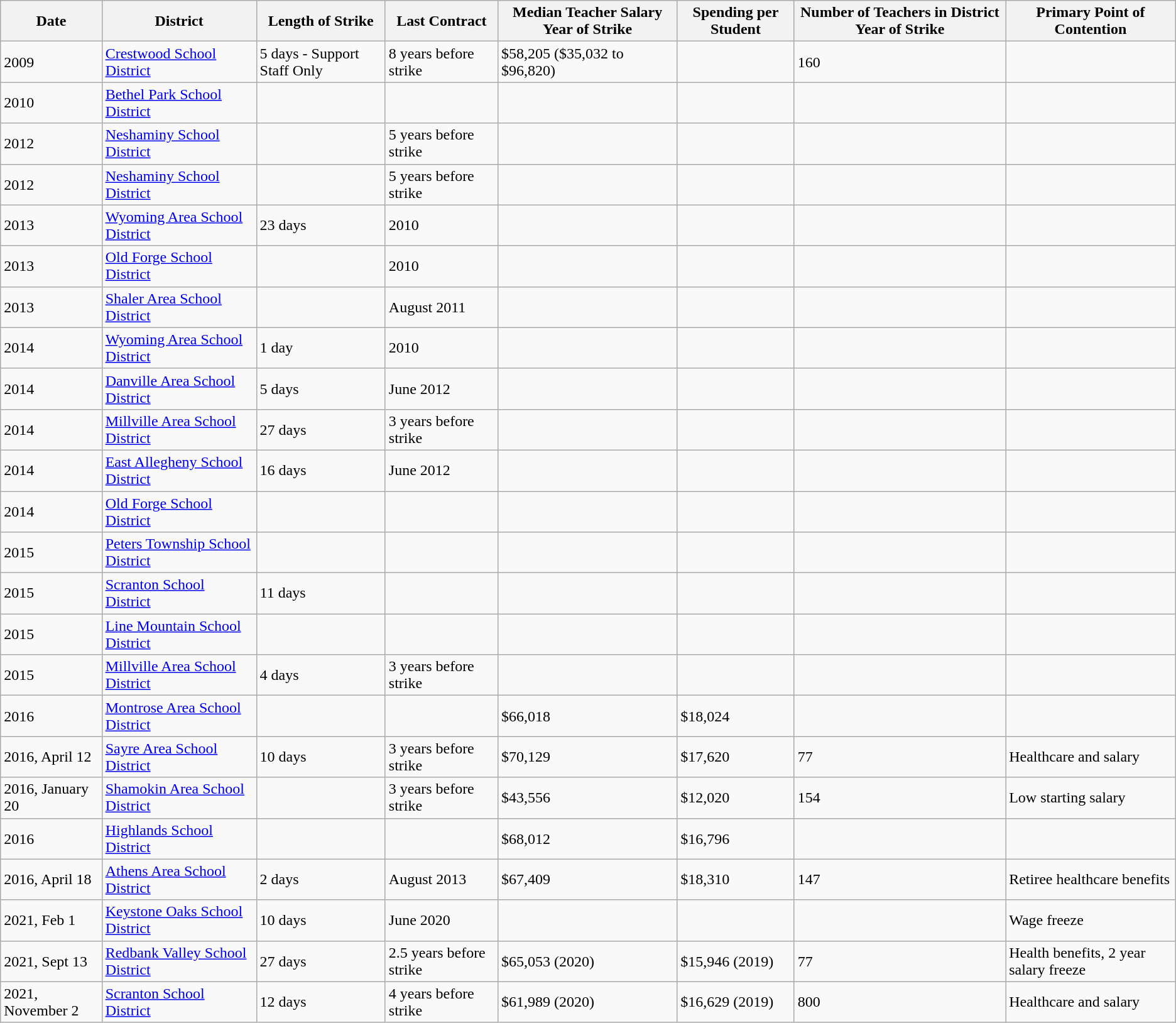<table class="wikitable sortable">
<tr>
<th>Date</th>
<th>District</th>
<th>Length of Strike</th>
<th>Last Contract</th>
<th>Median Teacher Salary Year of Strike</th>
<th>Spending per Student</th>
<th>Number of Teachers in District Year of Strike</th>
<th>Primary Point of Contention</th>
</tr>
<tr>
<td>2009</td>
<td><a href='#'>Crestwood School District</a></td>
<td>5 days - Support Staff Only</td>
<td>8 years before strike</td>
<td>$58,205 ($35,032 to $96,820)</td>
<td></td>
<td>160</td>
<td></td>
</tr>
<tr>
<td>2010</td>
<td><a href='#'>Bethel Park School District</a></td>
<td></td>
<td></td>
<td></td>
<td></td>
<td></td>
<td></td>
</tr>
<tr>
<td>2012</td>
<td><a href='#'>Neshaminy School District</a></td>
<td></td>
<td>5 years before strike</td>
<td></td>
<td></td>
<td></td>
<td></td>
</tr>
<tr>
<td>2012</td>
<td><a href='#'>Neshaminy School District</a></td>
<td></td>
<td>5 years before strike</td>
<td></td>
<td></td>
<td></td>
<td></td>
</tr>
<tr>
<td>2013</td>
<td><a href='#'>Wyoming Area School District</a>  </td>
<td>23 days</td>
<td>2010</td>
<td></td>
<td></td>
<td></td>
<td></td>
</tr>
<tr>
<td>2013</td>
<td><a href='#'>Old Forge School District</a></td>
<td></td>
<td>2010</td>
<td></td>
<td></td>
<td></td>
<td></td>
</tr>
<tr>
<td>2013</td>
<td><a href='#'>Shaler Area School District</a></td>
<td></td>
<td>August 2011</td>
<td></td>
<td></td>
<td></td>
<td></td>
</tr>
<tr>
<td>2014</td>
<td><a href='#'>Wyoming Area School District</a></td>
<td>1 day</td>
<td>2010</td>
<td></td>
<td></td>
<td></td>
<td></td>
</tr>
<tr>
<td>2014</td>
<td><a href='#'>Danville Area School District</a></td>
<td>5 days</td>
<td>June 2012</td>
<td></td>
<td></td>
<td></td>
<td></td>
</tr>
<tr>
<td>2014</td>
<td><a href='#'>Millville Area School District</a></td>
<td>27 days</td>
<td>3 years before strike</td>
<td></td>
<td></td>
<td></td>
<td></td>
</tr>
<tr>
<td>2014</td>
<td><a href='#'>East Allegheny School District</a></td>
<td>16 days</td>
<td>June 2012</td>
<td></td>
<td></td>
<td></td>
<td></td>
</tr>
<tr>
<td>2014</td>
<td><a href='#'>Old Forge School District</a></td>
<td></td>
<td></td>
<td></td>
<td></td>
<td></td>
<td></td>
</tr>
<tr>
<td>2015</td>
<td><a href='#'>Peters Township School District</a></td>
<td></td>
<td></td>
<td></td>
<td></td>
<td></td>
<td></td>
</tr>
<tr>
<td>2015</td>
<td><a href='#'>Scranton School District</a></td>
<td>11 days</td>
<td></td>
<td></td>
<td></td>
<td></td>
<td></td>
</tr>
<tr>
<td>2015</td>
<td><a href='#'>Line Mountain School District</a></td>
<td></td>
<td></td>
<td></td>
<td></td>
<td></td>
<td></td>
</tr>
<tr>
<td>2015</td>
<td><a href='#'>Millville Area School District</a></td>
<td>4 days</td>
<td>3 years before strike</td>
<td></td>
<td></td>
<td></td>
<td></td>
</tr>
<tr>
<td>2016</td>
<td><a href='#'>Montrose Area School District</a></td>
<td></td>
<td></td>
<td>$66,018</td>
<td>$18,024</td>
<td></td>
<td></td>
</tr>
<tr>
<td>2016, April 12</td>
<td><a href='#'>Sayre Area School District</a></td>
<td>10 days</td>
<td>3 years before strike</td>
<td>$70,129</td>
<td>$17,620</td>
<td>77</td>
<td>Healthcare and salary</td>
</tr>
<tr>
<td>2016, January 20</td>
<td><a href='#'>Shamokin Area School District</a></td>
<td></td>
<td>3 years before strike</td>
<td>$43,556</td>
<td>$12,020</td>
<td>154</td>
<td>Low starting salary</td>
</tr>
<tr>
<td>2016</td>
<td><a href='#'>Highlands School District</a></td>
<td></td>
<td></td>
<td>$68,012</td>
<td>$16,796</td>
<td></td>
<td></td>
</tr>
<tr>
<td>2016, April 18</td>
<td><a href='#'>Athens Area School District</a></td>
<td>2 days</td>
<td>August 2013</td>
<td>$67,409</td>
<td>$18,310</td>
<td>147</td>
<td>Retiree healthcare benefits</td>
</tr>
<tr>
<td>2021, Feb 1</td>
<td><a href='#'>Keystone Oaks School District</a></td>
<td>10 days</td>
<td>June 2020</td>
<td></td>
<td></td>
<td></td>
<td>Wage freeze</td>
</tr>
<tr>
<td>2021, Sept 13</td>
<td><a href='#'>Redbank Valley School District</a></td>
<td>27 days</td>
<td>2.5 years before strike</td>
<td>$65,053 (2020)</td>
<td>$15,946 (2019)</td>
<td>77</td>
<td>Health benefits, 2 year salary freeze</td>
</tr>
<tr>
<td>2021, November 2</td>
<td><a href='#'>Scranton School District</a></td>
<td>12 days</td>
<td>4 years before strike</td>
<td>$61,989 (2020)</td>
<td>$16,629 (2019)</td>
<td>800</td>
<td>Healthcare and salary </td>
</tr>
</table>
